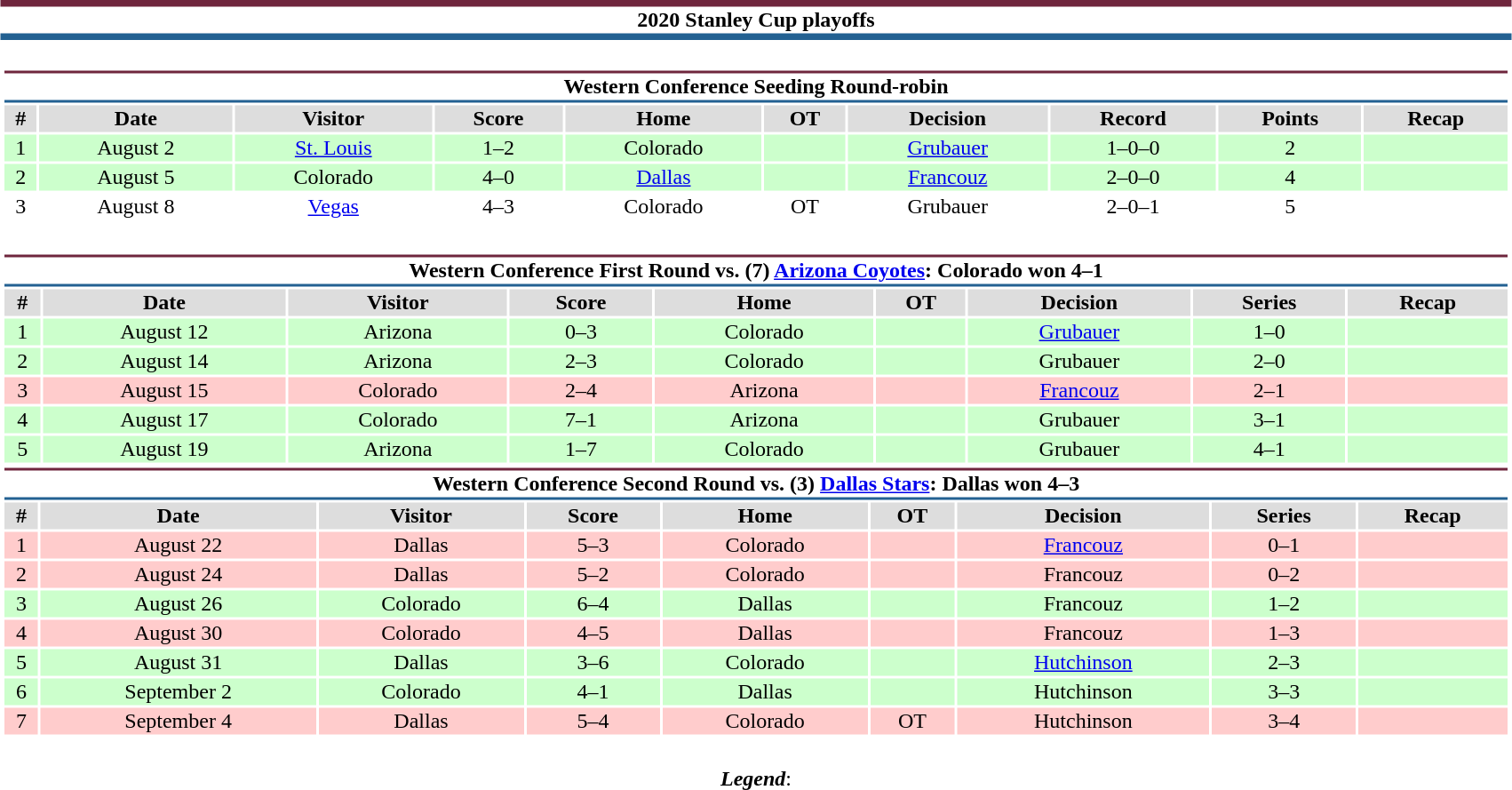<table class="toccolours" style="width:90%; clear:both; margin:1.5em auto; text-align:center;">
<tr>
<th colspan=10 style="background:#FFFFFF; border-top:#6F263D 5px solid; border-bottom:#236192 5px solid;">2020 Stanley Cup playoffs</th>
</tr>
<tr>
<td colspan=10><br><table class="toccolours collapsible collapsed" style="width:100%;">
<tr>
<th colspan=10 style="background:#FFFFFF; border-top:#6F263D 2px solid; border-bottom:#236192 2px solid;">Western Conference Seeding Round-robin</th>
</tr>
<tr style="background:#ddd;">
<th>#</th>
<th>Date</th>
<th>Visitor</th>
<th>Score</th>
<th>Home</th>
<th>OT</th>
<th>Decision</th>
<th>Record</th>
<th>Points</th>
<th>Recap</th>
</tr>
<tr style="background:#cfc;">
<td>1</td>
<td>August 2</td>
<td><a href='#'>St. Louis</a></td>
<td>1–2</td>
<td>Colorado</td>
<td></td>
<td><a href='#'>Grubauer</a></td>
<td>1–0–0</td>
<td>2</td>
<td></td>
</tr>
<tr style="background:#cfc;">
<td>2</td>
<td>August 5</td>
<td>Colorado</td>
<td>4–0</td>
<td><a href='#'>Dallas</a></td>
<td></td>
<td><a href='#'>Francouz</a></td>
<td>2–0–0</td>
<td>4</td>
<td></td>
</tr>
<tr style="background:#fff;">
<td>3</td>
<td>August 8</td>
<td><a href='#'>Vegas</a></td>
<td>4–3</td>
<td>Colorado</td>
<td>OT</td>
<td>Grubauer</td>
<td>2–0–1</td>
<td>5</td>
<td></td>
</tr>
</table>
</td>
</tr>
<tr>
<td colspan=9><br><table class="toccolours collapsible collapsed" style="width:100%;">
<tr>
<th colspan=9 style="background:#FFFFFF; border-top:#6F263D 2px solid; border-bottom:#236192 2px solid;">Western Conference First Round vs. (7) <a href='#'>Arizona Coyotes</a>: Colorado won 4–1</th>
</tr>
<tr style="background:#ddd;">
<th>#</th>
<th>Date</th>
<th>Visitor</th>
<th>Score</th>
<th>Home</th>
<th>OT</th>
<th>Decision</th>
<th>Series</th>
<th>Recap</th>
</tr>
<tr style="background:#cfc;">
<td>1</td>
<td>August 12</td>
<td>Arizona</td>
<td>0–3</td>
<td>Colorado</td>
<td></td>
<td><a href='#'>Grubauer</a></td>
<td>1–0</td>
<td></td>
</tr>
<tr style="background:#cfc;">
<td>2</td>
<td>August 14</td>
<td>Arizona</td>
<td>2–3</td>
<td>Colorado</td>
<td></td>
<td>Grubauer</td>
<td>2–0</td>
<td></td>
</tr>
<tr style="background:#fcc;">
<td>3</td>
<td>August 15</td>
<td>Colorado</td>
<td>2–4</td>
<td>Arizona</td>
<td></td>
<td><a href='#'>Francouz</a></td>
<td>2–1</td>
<td></td>
</tr>
<tr style="background:#cfc;">
<td>4</td>
<td>August 17</td>
<td>Colorado</td>
<td>7–1</td>
<td>Arizona</td>
<td></td>
<td>Grubauer</td>
<td>3–1</td>
<td></td>
</tr>
<tr style="background:#cfc;">
<td>5</td>
<td>August 19</td>
<td>Arizona</td>
<td>1–7</td>
<td>Colorado</td>
<td></td>
<td>Grubauer</td>
<td>4–1</td>
<td></td>
</tr>
</table>
<table class="toccolours collapsible collapsed" style="width:100%;">
<tr>
<th colspan=9 style="background:#FFFFFF; border-top:#6F263D 2px solid; border-bottom:#236192 2px solid;">Western Conference Second Round vs. (3) <a href='#'>Dallas Stars</a>: Dallas won 4–3</th>
</tr>
<tr style="background:#ddd;">
<th>#</th>
<th>Date</th>
<th>Visitor</th>
<th>Score</th>
<th>Home</th>
<th>OT</th>
<th>Decision</th>
<th>Series</th>
<th>Recap</th>
</tr>
<tr style="background:#fcc;">
<td>1</td>
<td>August 22</td>
<td>Dallas</td>
<td>5–3</td>
<td>Colorado</td>
<td></td>
<td><a href='#'>Francouz</a></td>
<td>0–1</td>
<td></td>
</tr>
<tr style="background:#fcc;">
<td>2</td>
<td>August 24</td>
<td>Dallas</td>
<td>5–2</td>
<td>Colorado</td>
<td></td>
<td>Francouz</td>
<td>0–2</td>
<td></td>
</tr>
<tr style="background:#cfc;">
<td>3</td>
<td>August 26</td>
<td>Colorado</td>
<td>6–4</td>
<td>Dallas</td>
<td></td>
<td>Francouz</td>
<td>1–2</td>
<td></td>
</tr>
<tr style="background:#fcc;">
<td>4</td>
<td>August 30</td>
<td>Colorado</td>
<td>4–5</td>
<td>Dallas</td>
<td></td>
<td>Francouz</td>
<td>1–3</td>
<td></td>
</tr>
<tr style="background:#cfc;">
<td>5</td>
<td>August 31</td>
<td>Dallas</td>
<td>3–6</td>
<td>Colorado</td>
<td></td>
<td><a href='#'>Hutchinson</a></td>
<td>2–3</td>
<td></td>
</tr>
<tr style="background:#cfc;">
<td>6</td>
<td>September 2</td>
<td>Colorado</td>
<td>4–1</td>
<td>Dallas</td>
<td></td>
<td>Hutchinson</td>
<td>3–3</td>
<td></td>
</tr>
<tr style="background:#fcc;">
<td>7</td>
<td>September 4</td>
<td>Dallas</td>
<td>5–4</td>
<td>Colorado</td>
<td>OT</td>
<td>Hutchinson</td>
<td>3–4</td>
<td></td>
</tr>
</table>
</td>
</tr>
<tr>
<td colspan="10" style="text-align:center;"><br><strong><em>Legend</em></strong>:


</td>
</tr>
</table>
